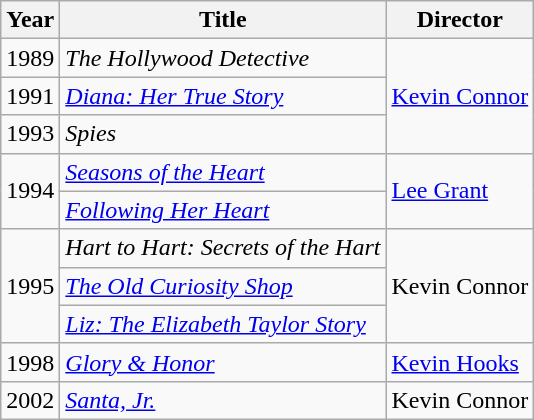<table class="wikitable">
<tr>
<th>Year</th>
<th>Title</th>
<th>Director</th>
</tr>
<tr>
<td>1989</td>
<td><em>The Hollywood Detective</em></td>
<td rowspan=3><a href='#'>Kevin Connor</a></td>
</tr>
<tr>
<td>1991</td>
<td><em><a href='#'>Diana: Her True Story</a></em></td>
</tr>
<tr>
<td>1993</td>
<td><em>Spies</em></td>
</tr>
<tr>
<td rowspan=2>1994</td>
<td><em><a href='#'>Seasons of the Heart</a></em></td>
<td rowspan=2><a href='#'>Lee Grant</a></td>
</tr>
<tr>
<td><em><a href='#'>Following Her Heart</a></em></td>
</tr>
<tr>
<td rowspan=3>1995</td>
<td><em>Hart to Hart: Secrets of the Hart</em></td>
<td rowspan=3>Kevin Connor</td>
</tr>
<tr>
<td><em><a href='#'>The Old Curiosity Shop</a></em></td>
</tr>
<tr>
<td><em><a href='#'>Liz: The Elizabeth Taylor Story</a></em></td>
</tr>
<tr>
<td>1998</td>
<td><em><a href='#'>Glory & Honor</a></em></td>
<td><a href='#'>Kevin Hooks</a></td>
</tr>
<tr>
<td>2002</td>
<td><em><a href='#'>Santa, Jr.</a></em></td>
<td>Kevin Connor</td>
</tr>
</table>
